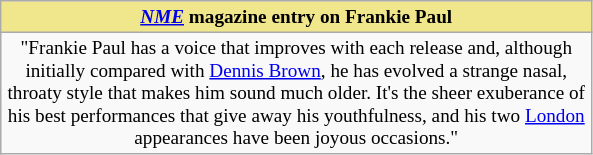<table class="wikitable floatright" style="text-align: center; width: 395px">
<tr>
<th style="background: #F0E68C; font-size: 80%"><em><a href='#'>NME</a></em> magazine entry on <strong>Frankie Paul</strong></th>
</tr>
<tr>
<td style="font-size: 80%">"Frankie Paul has a voice that improves with each release and, although initially compared with <a href='#'>Dennis Brown</a>, he has evolved a strange nasal, throaty style that makes him sound much older. It's the sheer exuberance of his best performances that give away his youthfulness, and his two <a href='#'>London</a> appearances have been joyous occasions."</td>
</tr>
</table>
